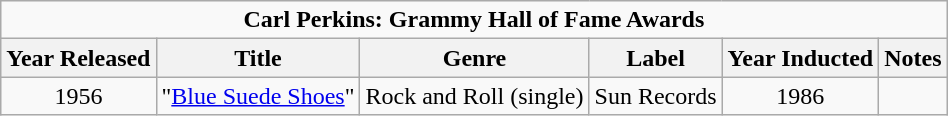<table class=wikitable>
<tr>
<td colspan="6" style="text-align:center;"><strong>Carl Perkins: Grammy Hall of Fame Awards</strong></td>
</tr>
<tr>
<th>Year Released</th>
<th>Title</th>
<th>Genre</th>
<th>Label</th>
<th>Year Inducted</th>
<th>Notes</th>
</tr>
<tr align=center>
<td>1956</td>
<td>"<a href='#'>Blue Suede Shoes</a>"</td>
<td>Rock and Roll (single)</td>
<td>Sun Records</td>
<td>1986</td>
<td></td>
</tr>
</table>
